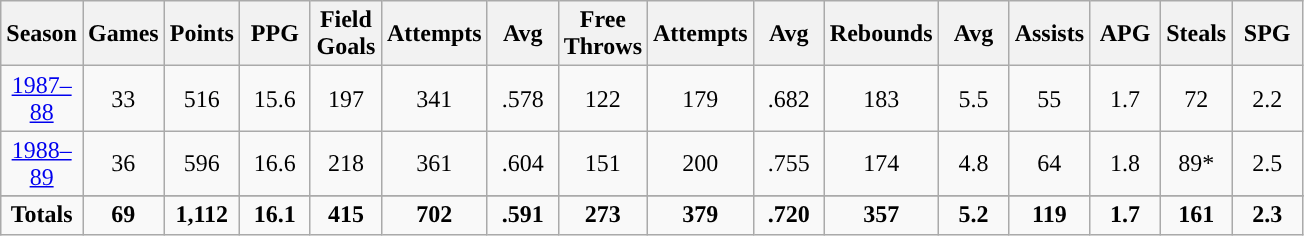<table class="wikitable sortable" style="text-align:center">
<tr>
<th width=40px>Season</th>
<th width=40px>Games</th>
<th width=40px>Points</th>
<th width=40px>PPG</th>
<th width=40px>Field Goals</th>
<th width=40px>Attempts</th>
<th width=40px>Avg</th>
<th width=40px>Free Throws</th>
<th width=40px>Attempts</th>
<th width=40px>Avg</th>
<th width=40px>Rebounds</th>
<th width=40px>Avg</th>
<th width=40px>Assists</th>
<th width=40px>APG</th>
<th width=40px>Steals</th>
<th width=40px>SPG</th>
</tr>
<tr>
<td><a href='#'>1987–88</a></td>
<td>33</td>
<td>516</td>
<td>15.6</td>
<td>197</td>
<td>341</td>
<td>.578</td>
<td>122</td>
<td>179</td>
<td>.682</td>
<td>183</td>
<td>5.5</td>
<td>55</td>
<td>1.7</td>
<td>72</td>
<td>2.2</td>
</tr>
<tr>
<td><a href='#'>1988–89</a></td>
<td>36</td>
<td>596</td>
<td>16.6</td>
<td>218</td>
<td>361</td>
<td>.604</td>
<td>151</td>
<td>200</td>
<td>.755</td>
<td>174</td>
<td>4.8</td>
<td>64</td>
<td>1.8</td>
<td>89*</td>
<td>2.5</td>
</tr>
<tr>
</tr>
<tr class="sortbottom">
<td><strong>Totals</strong></td>
<td><strong>69</strong></td>
<td><strong>1,112</strong></td>
<td><strong>16.1</strong></td>
<td><strong>415</strong></td>
<td><strong>702</strong></td>
<td><strong>.591</strong></td>
<td><strong>273</strong></td>
<td><strong>379</strong></td>
<td><strong>.720</strong></td>
<td><strong>357</strong></td>
<td><strong>5.2</strong></td>
<td><strong>119</strong></td>
<td><strong>1.7</strong></td>
<td><strong>161</strong></td>
<td><strong>2.3</strong></td>
</tr>
</table>
